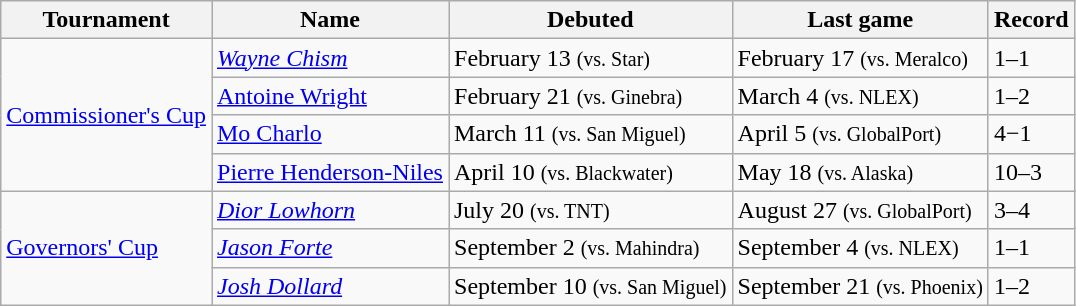<table class="wikitable">
<tr>
<th>Tournament</th>
<th>Name</th>
<th>Debuted</th>
<th>Last game</th>
<th>Record</th>
</tr>
<tr>
<td rowspan=4><a href='#'>Commissioner's Cup</a></td>
<td><em><a href='#'>Wayne Chism</a></em></td>
<td>February 13 <small>(vs. Star)</small></td>
<td>February 17 <small>(vs. Meralco)</small></td>
<td>1–1</td>
</tr>
<tr>
<td><a href='#'>Antoine Wright</a></td>
<td>February 21 <small>(vs. Ginebra)</small></td>
<td>March 4 <small>(vs. NLEX)</small></td>
<td>1–2</td>
</tr>
<tr>
<td><a href='#'>Mo Charlo</a></td>
<td>March 11 <small>(vs. San Miguel)</small></td>
<td>April 5 <small>(vs. GlobalPort)</small></td>
<td>4−1</td>
</tr>
<tr>
<td><a href='#'>Pierre Henderson-Niles</a></td>
<td>April 10 <small>(vs. Blackwater)</small></td>
<td>May 18 <small>(vs. Alaska)</small></td>
<td>10–3</td>
</tr>
<tr>
<td rowspan=3><a href='#'>Governors' Cup</a></td>
<td> <em><a href='#'>Dior Lowhorn</a></em></td>
<td>July 20 <small>(vs. TNT)</small></td>
<td>August 27 <small>(vs. GlobalPort)</small></td>
<td>3–4</td>
</tr>
<tr>
<td> <em><a href='#'>Jason Forte</a></em></td>
<td>September 2 <small>(vs. Mahindra)</small></td>
<td>September 4 <small>(vs. NLEX)</small></td>
<td>1–1</td>
</tr>
<tr>
<td> <em><a href='#'>Josh Dollard</a></em></td>
<td>September 10 <small>(vs. San Miguel)</small></td>
<td>September 21 <small>(vs. Phoenix)</small></td>
<td>1–2</td>
</tr>
</table>
